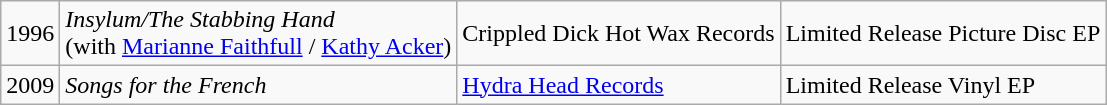<table class="wikitable">
<tr>
<td>1996</td>
<td><em>Insylum/The Stabbing Hand</em><br>(with <a href='#'>Marianne Faithfull</a> / <a href='#'>Kathy Acker</a>)</td>
<td>Crippled Dick Hot Wax Records</td>
<td>Limited Release Picture Disc EP</td>
</tr>
<tr>
<td>2009</td>
<td><em>Songs for the French</em></td>
<td><a href='#'>Hydra Head Records</a></td>
<td>Limited Release Vinyl EP</td>
</tr>
</table>
